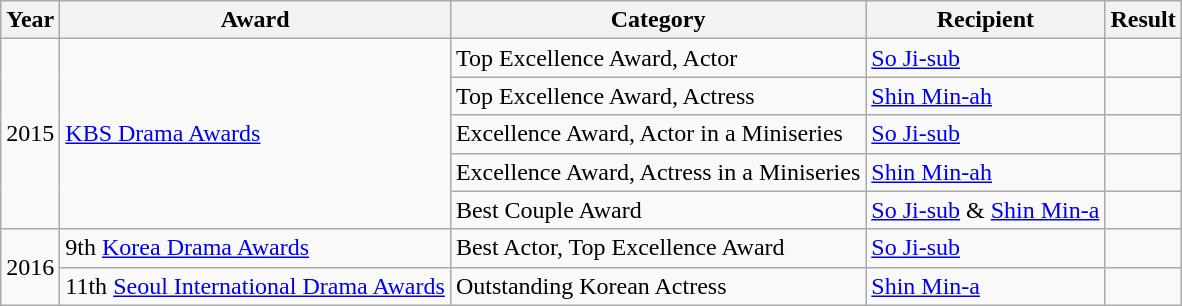<table class="wikitable">
<tr>
<th>Year</th>
<th>Award</th>
<th>Category</th>
<th>Recipient</th>
<th>Result</th>
</tr>
<tr>
<td rowspan="5">2015</td>
<td rowspan="5"><a href='#'>KBS Drama Awards</a></td>
<td>Top Excellence Award, Actor</td>
<td><a href='#'>So Ji-sub</a></td>
<td></td>
</tr>
<tr>
<td>Top Excellence Award, Actress</td>
<td><a href='#'>Shin Min-ah</a></td>
<td></td>
</tr>
<tr>
<td>Excellence Award, Actor in a Miniseries</td>
<td><a href='#'>So Ji-sub</a></td>
<td></td>
</tr>
<tr>
<td>Excellence Award, Actress in a Miniseries</td>
<td><a href='#'>Shin Min-ah</a></td>
<td></td>
</tr>
<tr>
<td>Best Couple Award</td>
<td><a href='#'>So Ji-sub</a> & <a href='#'>Shin Min-a</a></td>
<td></td>
</tr>
<tr>
<td rowspan="2">2016</td>
<td>9th <a href='#'>Korea Drama Awards</a></td>
<td>Best Actor, Top Excellence Award</td>
<td><a href='#'>So Ji-sub</a></td>
<td></td>
</tr>
<tr>
<td>11th <a href='#'>Seoul International Drama Awards</a></td>
<td>Outstanding Korean Actress</td>
<td><a href='#'>Shin Min-a</a></td>
<td></td>
</tr>
</table>
